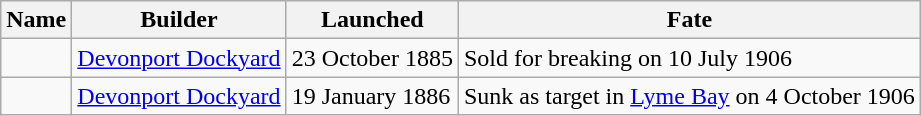<table class="wikitable" style="text-align:left">
<tr>
<th>Name</th>
<th>Builder</th>
<th>Launched</th>
<th>Fate</th>
</tr>
<tr>
<td></td>
<td><a href='#'>Devonport Dockyard</a></td>
<td>23 October 1885</td>
<td>Sold for breaking on 10 July 1906</td>
</tr>
<tr>
<td></td>
<td><a href='#'>Devonport Dockyard</a></td>
<td>19 January 1886</td>
<td>Sunk as target in <a href='#'>Lyme Bay</a> on 4 October 1906</td>
</tr>
</table>
